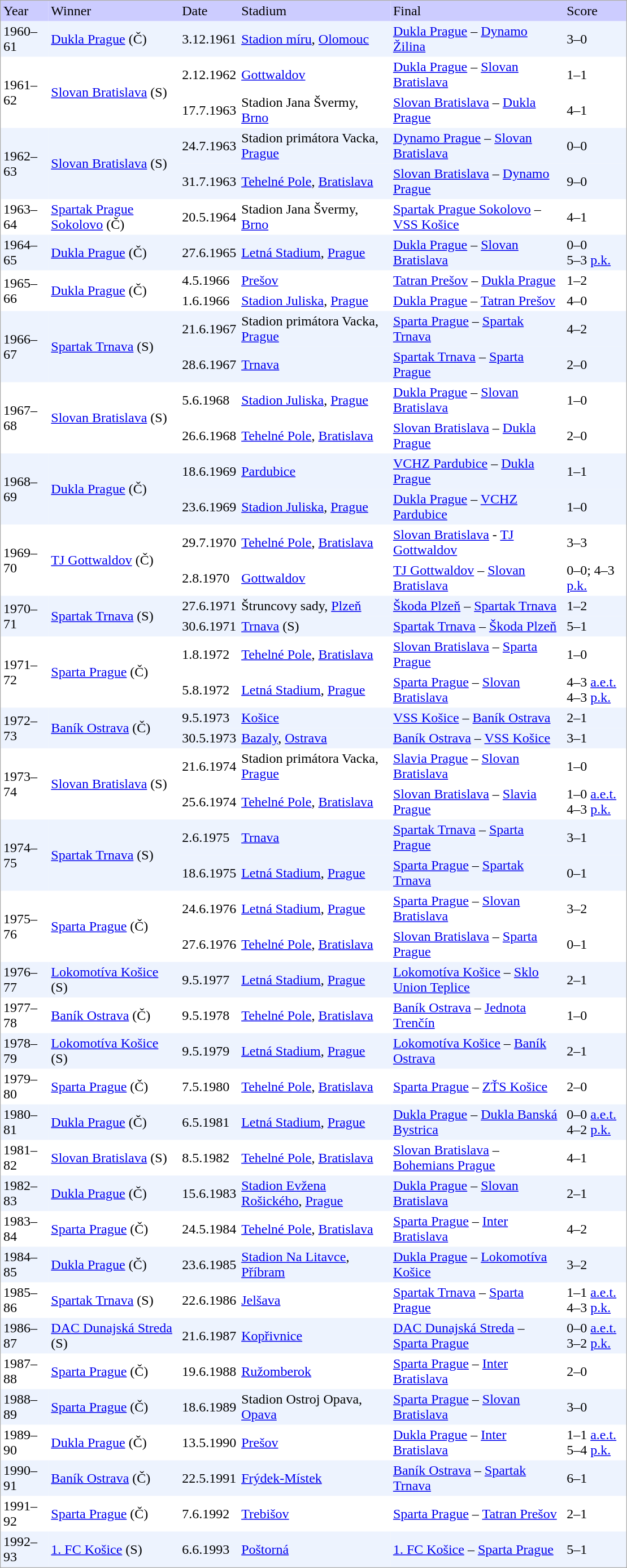<table border=0 cellspacing=0 width="740" cellpadding=3 style="border: 1px solid #aaaaaa;">
<tr bgcolor=#ccccff>
<td>Year</td>
<td>Winner</td>
<td>Date</td>
<td>Stadium</td>
<td>Final</td>
<td>Score</td>
</tr>
<tr bgcolor=#edf3fe>
<td>1960–61</td>
<td><a href='#'>Dukla Prague</a> (Č)</td>
<td>3.12.1961</td>
<td><a href='#'>Stadion míru</a>, <a href='#'>Olomouc</a></td>
<td><a href='#'>Dukla Prague</a> – <a href='#'>Dynamo Žilina</a></td>
<td>3–0</td>
</tr>
<tr bgcolor=#ffffff>
<td rowspan=2>1961–62</td>
<td rowspan=2><a href='#'>Slovan Bratislava</a> (S)</td>
<td>2.12.1962</td>
<td><a href='#'>Gottwaldov</a></td>
<td><a href='#'>Dukla Prague</a> – <a href='#'>Slovan Bratislava</a></td>
<td>1–1</td>
</tr>
<tr bgcolor=#ffffff>
<td>17.7.1963</td>
<td>Stadion Jana Švermy, <a href='#'>Brno</a></td>
<td><a href='#'>Slovan Bratislava</a> – <a href='#'>Dukla Prague</a></td>
<td>4–1</td>
</tr>
<tr bgcolor=#edf3fe>
<td rowspan=2>1962–63</td>
<td rowspan=2><a href='#'>Slovan Bratislava</a> (S)</td>
<td>24.7.1963</td>
<td>Stadion primátora Vacka, <a href='#'>Prague</a></td>
<td><a href='#'>Dynamo Prague</a> – <a href='#'>Slovan Bratislava</a></td>
<td>0–0</td>
</tr>
<tr bgcolor=#edf3fe>
<td>31.7.1963</td>
<td><a href='#'>Tehelné Pole</a>, <a href='#'>Bratislava</a></td>
<td><a href='#'>Slovan Bratislava</a> – <a href='#'>Dynamo Prague</a></td>
<td>9–0</td>
</tr>
<tr bgcolor=#ffffff>
<td>1963–64</td>
<td><a href='#'>Spartak Prague Sokolovo</a> (Č)</td>
<td>20.5.1964</td>
<td>Stadion Jana Švermy, <a href='#'>Brno</a></td>
<td><a href='#'>Spartak Prague Sokolovo</a> – <a href='#'>VSS Košice</a></td>
<td>4–1</td>
</tr>
<tr bgcolor=#edf3fe>
<td>1964–65</td>
<td><a href='#'>Dukla Prague</a> (Č)</td>
<td>27.6.1965</td>
<td><a href='#'>Letná Stadium</a>, <a href='#'>Prague</a></td>
<td><a href='#'>Dukla Prague</a> – <a href='#'>Slovan Bratislava</a></td>
<td>0–0<br>5–3 <a href='#'>p.k.</a></td>
</tr>
<tr bgcolor=#ffffff>
<td rowspan=2>1965–66</td>
<td rowspan=2><a href='#'>Dukla Prague</a> (Č)</td>
<td>4.5.1966</td>
<td><a href='#'>Prešov</a></td>
<td><a href='#'>Tatran Prešov</a> – <a href='#'>Dukla Prague</a></td>
<td>1–2</td>
</tr>
<tr bgcolor=#ffffff>
<td>1.6.1966</td>
<td><a href='#'>Stadion Juliska</a>, <a href='#'>Prague</a></td>
<td><a href='#'>Dukla Prague</a> – <a href='#'>Tatran Prešov</a></td>
<td>4–0</td>
</tr>
<tr bgcolor=#edf3fe>
<td rowspan=2>1966–67</td>
<td rowspan=2><a href='#'>Spartak Trnava</a> (S)</td>
<td>21.6.1967</td>
<td>Stadion primátora Vacka, <a href='#'>Prague</a></td>
<td><a href='#'>Sparta Prague</a> – <a href='#'>Spartak Trnava</a></td>
<td>4–2</td>
</tr>
<tr bgcolor=#edf3fe>
<td>28.6.1967</td>
<td><a href='#'>Trnava</a></td>
<td><a href='#'>Spartak Trnava</a> – <a href='#'>Sparta Prague</a></td>
<td>2–0</td>
</tr>
<tr bgcolor=#ffffff>
<td rowspan=2>1967–68</td>
<td rowspan=2><a href='#'>Slovan Bratislava</a> (S)</td>
<td>5.6.1968</td>
<td><a href='#'>Stadion Juliska</a>, <a href='#'>Prague</a></td>
<td><a href='#'>Dukla Prague</a> – <a href='#'>Slovan Bratislava</a></td>
<td>1–0</td>
</tr>
<tr bgcolor=#ffffff>
<td>26.6.1968</td>
<td><a href='#'>Tehelné Pole</a>, <a href='#'>Bratislava</a></td>
<td><a href='#'>Slovan Bratislava</a> – <a href='#'>Dukla Prague</a></td>
<td>2–0</td>
</tr>
<tr bgcolor=#edf3fe>
<td rowspan=2>1968–69</td>
<td rowspan=2><a href='#'>Dukla Prague</a> (Č)</td>
<td>18.6.1969</td>
<td><a href='#'>Pardubice</a></td>
<td><a href='#'>VCHZ Pardubice</a> – <a href='#'>Dukla Prague</a></td>
<td>1–1</td>
</tr>
<tr bgcolor=#edf3fe>
<td>23.6.1969</td>
<td><a href='#'>Stadion Juliska</a>, <a href='#'>Prague</a></td>
<td><a href='#'>Dukla Prague</a> – <a href='#'>VCHZ Pardubice</a></td>
<td>1–0</td>
</tr>
<tr bgcolor=#ffffff>
<td rowspan=2>1969–70</td>
<td rowspan=2><a href='#'>TJ Gottwaldov</a> (Č)</td>
<td>29.7.1970</td>
<td><a href='#'>Tehelné Pole</a>, <a href='#'>Bratislava</a></td>
<td><a href='#'>Slovan Bratislava</a> - <a href='#'>TJ Gottwaldov</a></td>
<td>3–3</td>
</tr>
<tr bgcolor=#ffffff>
<td>2.8.1970</td>
<td><a href='#'>Gottwaldov</a></td>
<td><a href='#'>TJ Gottwaldov</a> – <a href='#'>Slovan Bratislava</a></td>
<td>0–0; 4–3 <a href='#'>p.k.</a></td>
</tr>
<tr bgcolor=#edf3fe>
<td rowspan=2>1970–71</td>
<td rowspan=2><a href='#'>Spartak Trnava</a> (S)</td>
<td>27.6.1971</td>
<td>Štruncovy sady, <a href='#'>Plzeň</a></td>
<td><a href='#'>Škoda Plzeň</a> – <a href='#'>Spartak Trnava</a></td>
<td>1–2</td>
</tr>
<tr bgcolor=#edf3fe>
<td>30.6.1971</td>
<td><a href='#'>Trnava</a> (S)</td>
<td><a href='#'>Spartak Trnava</a> – <a href='#'>Škoda Plzeň</a></td>
<td>5–1</td>
</tr>
<tr bgcolor=#ffffff>
<td rowspan=2>1971–72</td>
<td rowspan=2><a href='#'>Sparta Prague</a> (Č)</td>
<td>1.8.1972</td>
<td><a href='#'>Tehelné Pole</a>, <a href='#'>Bratislava</a></td>
<td><a href='#'>Slovan Bratislava</a> – <a href='#'>Sparta Prague</a></td>
<td>1–0</td>
</tr>
<tr bgcolor=#ffffff>
<td>5.8.1972</td>
<td><a href='#'>Letná Stadium</a>, <a href='#'>Prague</a></td>
<td><a href='#'>Sparta Prague</a> – <a href='#'>Slovan Bratislava</a></td>
<td>4–3 <a href='#'>a.e.t.</a><br>4–3 <a href='#'>p.k.</a></td>
</tr>
<tr bgcolor=#edf3fe>
<td rowspan=2>1972–73</td>
<td rowspan=2><a href='#'>Baník Ostrava</a> (Č)</td>
<td>9.5.1973</td>
<td><a href='#'>Košice</a></td>
<td><a href='#'>VSS Košice</a> – <a href='#'>Baník Ostrava</a></td>
<td>2–1</td>
</tr>
<tr bgcolor=#edf3fe>
<td>30.5.1973</td>
<td><a href='#'>Bazaly</a>, <a href='#'>Ostrava</a></td>
<td><a href='#'>Baník Ostrava</a> – <a href='#'>VSS Košice</a></td>
<td>3–1</td>
</tr>
<tr bgcolor=#ffffff>
<td rowspan=2>1973–74</td>
<td rowspan=2><a href='#'>Slovan Bratislava</a> (S)</td>
<td>21.6.1974</td>
<td>Stadion primátora Vacka, <a href='#'>Prague</a></td>
<td><a href='#'>Slavia Prague</a> – <a href='#'>Slovan Bratislava</a></td>
<td>1–0</td>
</tr>
<tr bgcolor=#ffffff>
<td>25.6.1974</td>
<td><a href='#'>Tehelné Pole</a>, <a href='#'>Bratislava</a></td>
<td><a href='#'>Slovan Bratislava</a> – <a href='#'>Slavia Prague</a></td>
<td>1–0 <a href='#'>a.e.t.</a><br>4–3 <a href='#'>p.k.</a></td>
</tr>
<tr bgcolor=#edf3fe>
<td rowspan=2>1974–75</td>
<td rowspan=2><a href='#'>Spartak Trnava</a> (S)</td>
<td>2.6.1975</td>
<td><a href='#'>Trnava</a></td>
<td><a href='#'>Spartak Trnava</a> – <a href='#'>Sparta Prague</a></td>
<td>3–1</td>
</tr>
<tr bgcolor=#edf3fe>
<td>18.6.1975</td>
<td><a href='#'>Letná Stadium</a>, <a href='#'>Prague</a></td>
<td><a href='#'>Sparta Prague</a> – <a href='#'>Spartak Trnava</a></td>
<td>0–1</td>
</tr>
<tr bgcolor=#ffffff>
<td rowspan=2>1975–76</td>
<td rowspan=2><a href='#'>Sparta Prague</a> (Č)</td>
<td>24.6.1976</td>
<td><a href='#'>Letná Stadium</a>, <a href='#'>Prague</a></td>
<td><a href='#'>Sparta Prague</a> – <a href='#'>Slovan Bratislava</a></td>
<td>3–2</td>
</tr>
<tr bgcolor=#ffffff>
<td>27.6.1976</td>
<td><a href='#'>Tehelné Pole</a>, <a href='#'>Bratislava</a></td>
<td><a href='#'>Slovan Bratislava</a> – <a href='#'>Sparta Prague</a></td>
<td>0–1</td>
</tr>
<tr bgcolor=#edf3fe>
<td>1976–77</td>
<td><a href='#'>Lokomotíva Košice</a> (S)</td>
<td>9.5.1977</td>
<td><a href='#'>Letná Stadium</a>, <a href='#'>Prague</a></td>
<td><a href='#'>Lokomotíva Košice</a> – <a href='#'>Sklo Union Teplice</a></td>
<td>2–1</td>
</tr>
<tr bgcolor=#ffffff>
<td>1977–78</td>
<td><a href='#'>Baník Ostrava</a> (Č)</td>
<td>9.5.1978</td>
<td><a href='#'>Tehelné Pole</a>, <a href='#'>Bratislava</a></td>
<td><a href='#'>Baník Ostrava</a> – <a href='#'>Jednota Trenčín</a></td>
<td>1–0</td>
</tr>
<tr bgcolor=#edf3fe>
<td>1978–79</td>
<td><a href='#'>Lokomotíva Košice</a> (S)</td>
<td>9.5.1979</td>
<td><a href='#'>Letná Stadium</a>, <a href='#'>Prague</a></td>
<td><a href='#'>Lokomotíva Košice</a> – <a href='#'>Baník Ostrava</a></td>
<td>2–1</td>
</tr>
<tr bgcolor=#ffffff>
<td>1979–80</td>
<td><a href='#'>Sparta Prague</a> (Č)</td>
<td>7.5.1980</td>
<td><a href='#'>Tehelné Pole</a>, <a href='#'>Bratislava</a></td>
<td><a href='#'>Sparta Prague</a> – <a href='#'>ZŤS Košice</a></td>
<td>2–0</td>
</tr>
<tr bgcolor=#edf3fe>
<td>1980–81</td>
<td><a href='#'>Dukla Prague</a> (Č)</td>
<td>6.5.1981</td>
<td><a href='#'>Letná Stadium</a>, <a href='#'>Prague</a></td>
<td><a href='#'>Dukla Prague</a> – <a href='#'>Dukla Banská Bystrica</a></td>
<td>0–0 <a href='#'>a.e.t.</a><br>4–2 <a href='#'>p.k.</a></td>
</tr>
<tr bgcolor=#ffffff>
<td>1981–82</td>
<td><a href='#'>Slovan Bratislava</a> (S)</td>
<td>8.5.1982</td>
<td><a href='#'>Tehelné Pole</a>, <a href='#'>Bratislava</a></td>
<td><a href='#'>Slovan Bratislava</a> – <a href='#'>Bohemians Prague</a></td>
<td>4–1</td>
</tr>
<tr bgcolor=#edf3fe>
<td>1982–83</td>
<td><a href='#'>Dukla Prague</a> (Č)</td>
<td>15.6.1983</td>
<td><a href='#'>Stadion Evžena Rošického</a>, <a href='#'>Prague</a></td>
<td><a href='#'>Dukla Prague</a> – <a href='#'>Slovan Bratislava</a></td>
<td>2–1</td>
</tr>
<tr bgcolor=#ffffff>
<td>1983–84</td>
<td><a href='#'>Sparta Prague</a> (Č)</td>
<td>24.5.1984</td>
<td><a href='#'>Tehelné Pole</a>, <a href='#'>Bratislava</a></td>
<td><a href='#'>Sparta Prague</a> – <a href='#'>Inter Bratislava</a></td>
<td>4–2</td>
</tr>
<tr bgcolor=#edf3fe>
<td>1984–85</td>
<td><a href='#'>Dukla Prague</a> (Č)</td>
<td>23.6.1985</td>
<td><a href='#'>Stadion Na Litavce</a>, <a href='#'>Příbram</a></td>
<td><a href='#'>Dukla Prague</a> – <a href='#'>Lokomotíva Košice</a></td>
<td>3–2</td>
</tr>
<tr bgcolor=#ffffff>
<td>1985–86</td>
<td><a href='#'>Spartak Trnava</a> (S)</td>
<td>22.6.1986</td>
<td><a href='#'>Jelšava</a></td>
<td><a href='#'>Spartak Trnava</a> – <a href='#'>Sparta Prague</a></td>
<td>1–1 <a href='#'>a.e.t.</a><br>4–3 <a href='#'>p.k.</a></td>
</tr>
<tr bgcolor=#edf3fe>
<td>1986–87</td>
<td><a href='#'>DAC Dunajská Streda</a> (S)</td>
<td>21.6.1987</td>
<td><a href='#'>Kopřivnice</a></td>
<td><a href='#'>DAC Dunajská Streda</a> – <a href='#'>Sparta Prague</a></td>
<td>0–0 <a href='#'>a.e.t.</a><br>3–2 <a href='#'>p.k.</a></td>
</tr>
<tr bgcolor=#ffffff>
<td>1987–88</td>
<td><a href='#'>Sparta Prague</a> (Č)</td>
<td>19.6.1988</td>
<td><a href='#'>Ružomberok</a></td>
<td><a href='#'>Sparta Prague</a> – <a href='#'>Inter Bratislava</a></td>
<td>2–0</td>
</tr>
<tr bgcolor=#edf3fe>
<td>1988–89</td>
<td><a href='#'>Sparta Prague</a> (Č)</td>
<td>18.6.1989</td>
<td>Stadion Ostroj Opava, <a href='#'>Opava</a></td>
<td><a href='#'>Sparta Prague</a> – <a href='#'>Slovan Bratislava</a></td>
<td>3–0</td>
</tr>
<tr bgcolor=#ffffff>
<td>1989–90</td>
<td><a href='#'>Dukla Prague</a> (Č)</td>
<td>13.5.1990</td>
<td><a href='#'>Prešov</a></td>
<td><a href='#'>Dukla Prague</a> – <a href='#'>Inter Bratislava</a></td>
<td>1–1 <a href='#'>a.e.t.</a><br>5–4 <a href='#'>p.k.</a></td>
</tr>
<tr bgcolor=#edf3fe>
<td>1990–91</td>
<td><a href='#'>Baník Ostrava</a> (Č)</td>
<td>22.5.1991</td>
<td><a href='#'>Frýdek-Místek</a></td>
<td><a href='#'>Baník Ostrava</a> – <a href='#'>Spartak Trnava</a></td>
<td>6–1</td>
</tr>
<tr bgcolor=#ffffff>
<td>1991–92</td>
<td><a href='#'>Sparta Prague</a> (Č)</td>
<td>7.6.1992</td>
<td><a href='#'>Trebišov</a></td>
<td><a href='#'>Sparta Prague</a> – <a href='#'>Tatran Prešov</a></td>
<td>2–1</td>
</tr>
<tr bgcolor=#edf3fe>
<td>1992–93</td>
<td><a href='#'>1. FC Košice</a> (S)</td>
<td>6.6.1993</td>
<td><a href='#'>Poštorná</a></td>
<td><a href='#'>1. FC Košice</a> – <a href='#'>Sparta Prague</a></td>
<td>5–1</td>
</tr>
</table>
